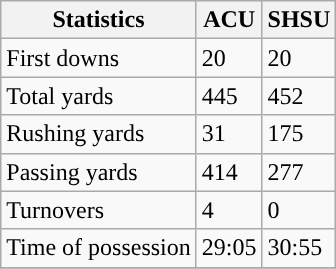<table class="wikitable">
<tr>
<th>Statistics</th>
<th>ACU</th>
<th>SHSU</th>
</tr>
<tr>
<td>First downs</td>
<td>20</td>
<td>20</td>
</tr>
<tr>
<td>Total yards</td>
<td>445</td>
<td>452</td>
</tr>
<tr>
<td>Rushing yards</td>
<td>31</td>
<td>175</td>
</tr>
<tr>
<td>Passing yards</td>
<td>414</td>
<td>277</td>
</tr>
<tr>
<td>Turnovers</td>
<td>4</td>
<td>0</td>
</tr>
<tr>
<td>Time of possession</td>
<td>29:05</td>
<td>30:55</td>
</tr>
<tr>
</tr>
</table>
